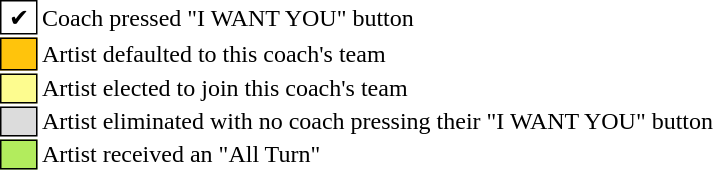<table class="toccolours" style="font-size: 100%; white-space: nowrap">
<tr>
<td style="background:white; border:1px solid black"> ✔ </td>
<td>Coach pressed "I WANT YOU" button</td>
</tr>
<tr>
<td style="background:#FFC40C; border: 1px solid black">    </td>
<td>Artist defaulted to this coach's team</td>
</tr>
<tr>
<td style="background:#fdfc8f; border: 1px solid black"></td>
<td>Artist elected to join this coach's team</td>
</tr>
<tr>
<td style="background:#DCDCDC; border: 1px solid"></td>
<td>Artist eliminated with no coach pressing their "I WANT YOU" button</td>
</tr>
<tr>
<td style="background:#B2EC5D; border: 1px solid"></td>
<td>Artist received an "All Turn"</td>
</tr>
</table>
